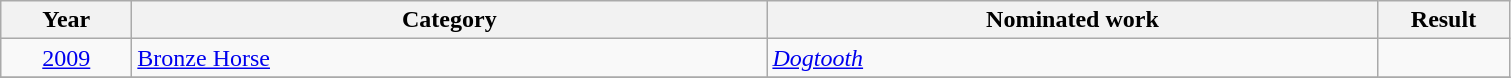<table class=wikitable>
<tr>
<th scope="col" style="width:5em;">Year</th>
<th scope="col" style="width:26em;">Category</th>
<th scope="col" style="width:25em;">Nominated work</th>
<th scope="col" style="width:5em;">Result</th>
</tr>
<tr>
<td style="text-align:center;"><a href='#'>2009</a></td>
<td><a href='#'>Bronze Horse</a></td>
<td><em><a href='#'>Dogtooth</a></em></td>
<td></td>
</tr>
<tr>
</tr>
</table>
